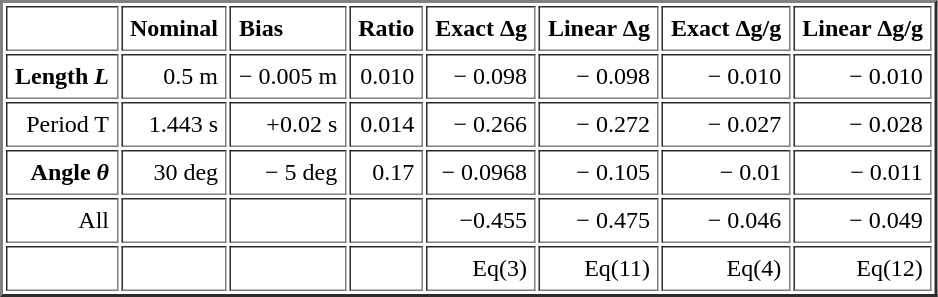<table cellspacing="2" cellpadding="5" border="2">
<tr>
<td></td>
<td><strong>Nominal</strong></td>
<td><strong>Bias</strong></td>
<td><strong>Ratio</strong></td>
<td><strong>Exact Δg</strong></td>
<td><strong>Linear Δg</strong></td>
<td><strong>Exact Δg/g</strong></td>
<td><strong>Linear Δg/g</strong></td>
</tr>
<tr align="right">
<td><strong>Length <em>L<strong><em></td>
<td>0.5 m</td>
<td>− 0.005 m</td>
<td>0.010</td>
<td>− 0.098</td>
<td>− 0.098</td>
<td>− 0.010</td>
<td>− 0.010</td>
</tr>
<tr align="right">
<td></strong>Period </em>T</em></strong></td>
<td>1.443 s</td>
<td>+0.02 s</td>
<td>0.014</td>
<td>− 0.266</td>
<td>− 0.272</td>
<td>− 0.027</td>
<td>− 0.028</td>
</tr>
<tr align="right">
<td><strong>Angle <em>θ<strong><em></td>
<td>30 deg</td>
<td>− 5 deg</td>
<td>0.17</td>
<td>− 0.0968</td>
<td>− 0.105</td>
<td>− 0.01</td>
<td>− 0.011</td>
</tr>
<tr align="right">
<td></strong>All<strong></td>
<td></td>
<td></td>
<td></td>
<td>−0.455</td>
<td>− 0.475</td>
<td>− 0.046</td>
<td>− 0.049</td>
</tr>
<tr align="right">
<td></td>
<td></td>
<td></td>
<td></td>
<td></em></strong>Eq(3)<strong><em></td>
<td></em></strong>Eq(11)<strong><em></td>
<td></em></strong>Eq(4)<strong><em></td>
<td></em></strong>Eq(12)<strong><em></td>
</tr>
</table>
